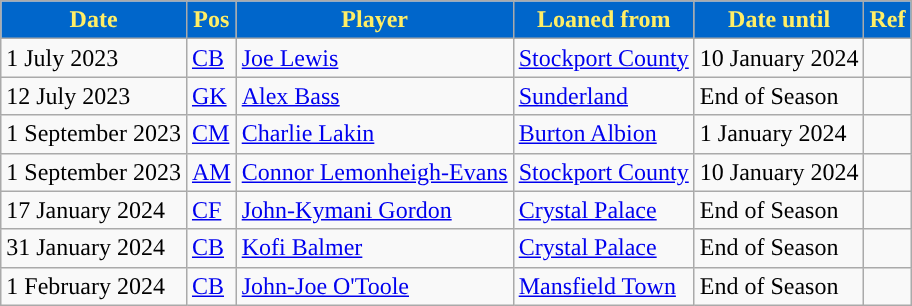<table class="wikitable plainrowheaders sortable">
<tr>
<th style="background:#0066cb; color:#fe6; ">Date</th>
<th style="background:#0066cb; color:#fe6; ">Pos</th>
<th style="background:#0066cb; color:#fe6; ">Player</th>
<th style="background:#0066cb; color:#fe6; ">Loaned from</th>
<th style="background:#0066cb; color:#fe6; ">Date until</th>
<th style="background:#0066cb; color:#fe6; ">Ref</th>
</tr>
<tr>
<td>1 July 2023</td>
<td><a href='#'>CB</a></td>
<td> <a href='#'>Joe Lewis</a></td>
<td> <a href='#'>Stockport County</a></td>
<td>10 January 2024</td>
<td></td>
</tr>
<tr>
<td>12 July 2023</td>
<td><a href='#'>GK</a></td>
<td> <a href='#'>Alex Bass</a></td>
<td> <a href='#'>Sunderland</a></td>
<td>End of Season</td>
<td></td>
</tr>
<tr>
<td>1 September 2023</td>
<td><a href='#'>CM</a></td>
<td> <a href='#'>Charlie Lakin</a></td>
<td> <a href='#'>Burton Albion</a></td>
<td>1 January 2024</td>
<td></td>
</tr>
<tr>
<td>1 September 2023</td>
<td><a href='#'>AM</a></td>
<td> <a href='#'>Connor Lemonheigh-Evans</a></td>
<td> <a href='#'>Stockport County</a></td>
<td>10 January 2024</td>
<td></td>
</tr>
<tr>
<td>17 January 2024</td>
<td><a href='#'>CF</a></td>
<td> <a href='#'>John-Kymani Gordon</a></td>
<td> <a href='#'>Crystal Palace</a></td>
<td>End of Season</td>
<td></td>
</tr>
<tr>
<td>31 January 2024</td>
<td><a href='#'>CB</a></td>
<td> <a href='#'>Kofi Balmer</a></td>
<td> <a href='#'>Crystal Palace</a></td>
<td>End of Season</td>
<td></td>
</tr>
<tr>
<td>1 February 2024</td>
<td><a href='#'>CB</a></td>
<td> <a href='#'>John-Joe O'Toole</a></td>
<td> <a href='#'>Mansfield Town</a></td>
<td>End of Season</td>
<td></td>
</tr>
</table>
